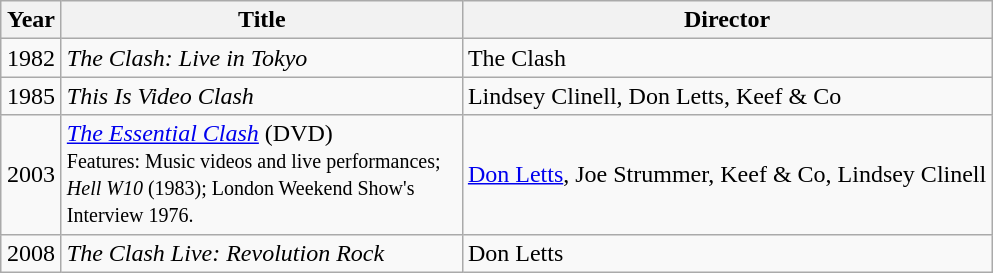<table class="wikitable sortable">
<tr>
<th style="width:33px">Year</th>
<th style="width:260px">Title</th>
<th>Director</th>
</tr>
<tr>
<td style="text-align:center">1982</td>
<td data-sort-value="Clash, The: Live in Tokyo"><em>The Clash: Live in Tokyo</em></td>
<td data-sort-value="Clash, The">The Clash</td>
</tr>
<tr>
<td style="text-align:center">1985</td>
<td><em>This Is Video Clash</em></td>
<td data-sort-value="Clinell, Letts, Keef">Lindsey Clinell, Don Letts, Keef & Co</td>
</tr>
<tr>
<td style="text-align:center">2003</td>
<td data-sort-value="Essential Clash, The"><em><a href='#'>The Essential Clash</a></em> (DVD) <br><small>Features: Music videos and live performances; <em>Hell W10</em> (1983); London Weekend Show's Interview 1976.</small></td>
<td data-sort-value="Clinell, Strummer, Letts, Keef"><a href='#'>Don Letts</a>, Joe Strummer, Keef & Co, Lindsey Clinell</td>
</tr>
<tr>
<td style="text-align:center">2008</td>
<td><em>The Clash Live: Revolution Rock</em></td>
<td>Don Letts</td>
</tr>
</table>
